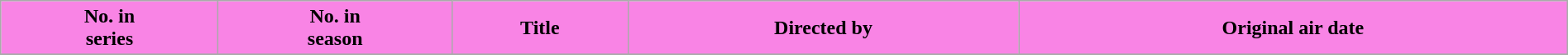<table class="wikitable plainrowheaders" style="width: 100%; margin: auto;">
<tr>
<th scope="col" style="background:#F984E5; color:#000;">No. in<br>series</th>
<th scope="col" style="background:#F984E5; color:#000;">No. in<br>season</th>
<th scope="col" style="background:#F984E5; color:#000;">Title</th>
<th scope="col" style="background:#F984E5; color:#000;">Directed by</th>
<th scope="col" style="background:#F984E5; color:#000;">Original air date</th>
</tr>
<tr>
</tr>
</table>
